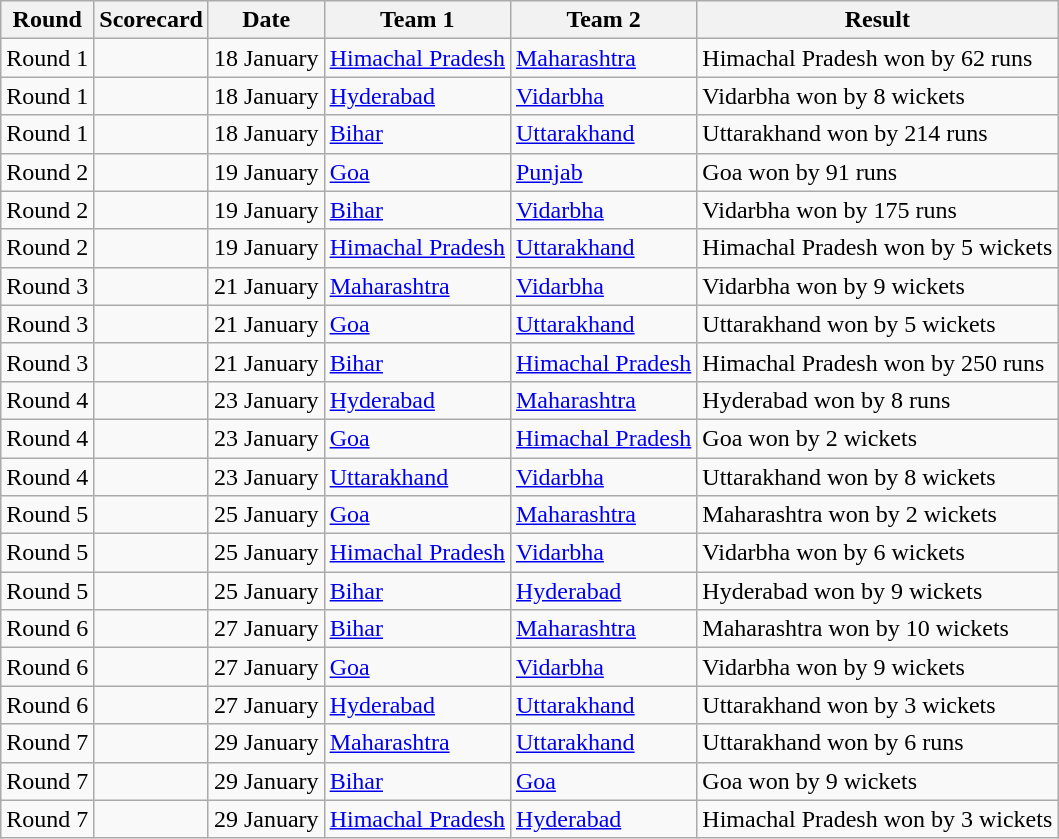<table class="wikitable collapsible sortable collapsed">
<tr>
<th>Round</th>
<th>Scorecard</th>
<th>Date</th>
<th>Team 1</th>
<th>Team 2</th>
<th>Result</th>
</tr>
<tr>
<td>Round 1</td>
<td></td>
<td>18 January</td>
<td><a href='#'>Himachal Pradesh</a></td>
<td><a href='#'>Maharashtra</a></td>
<td>Himachal Pradesh won by 62 runs</td>
</tr>
<tr>
<td>Round 1</td>
<td></td>
<td>18 January</td>
<td><a href='#'>Hyderabad</a></td>
<td><a href='#'>Vidarbha</a></td>
<td>Vidarbha won by 8 wickets</td>
</tr>
<tr>
<td>Round 1</td>
<td></td>
<td>18 January</td>
<td><a href='#'>Bihar</a></td>
<td><a href='#'>Uttarakhand</a></td>
<td>Uttarakhand won by 214 runs</td>
</tr>
<tr>
<td>Round 2</td>
<td></td>
<td>19 January</td>
<td><a href='#'>Goa</a></td>
<td><a href='#'>Punjab</a></td>
<td>Goa won by 91 runs</td>
</tr>
<tr>
<td>Round 2</td>
<td></td>
<td>19 January</td>
<td><a href='#'>Bihar</a></td>
<td><a href='#'>Vidarbha</a></td>
<td>Vidarbha won by 175 runs</td>
</tr>
<tr>
<td>Round 2</td>
<td></td>
<td>19 January</td>
<td><a href='#'>Himachal Pradesh</a></td>
<td><a href='#'>Uttarakhand</a></td>
<td>Himachal Pradesh won by 5 wickets</td>
</tr>
<tr>
<td>Round 3</td>
<td></td>
<td>21 January</td>
<td><a href='#'>Maharashtra</a></td>
<td><a href='#'>Vidarbha</a></td>
<td>Vidarbha won by 9 wickets</td>
</tr>
<tr>
<td>Round 3</td>
<td></td>
<td>21 January</td>
<td><a href='#'>Goa</a></td>
<td><a href='#'>Uttarakhand</a></td>
<td>Uttarakhand won by 5 wickets</td>
</tr>
<tr>
<td>Round 3</td>
<td></td>
<td>21 January</td>
<td><a href='#'>Bihar</a></td>
<td><a href='#'>Himachal Pradesh</a></td>
<td>Himachal Pradesh won by 250 runs</td>
</tr>
<tr>
<td>Round 4</td>
<td></td>
<td>23 January</td>
<td><a href='#'>Hyderabad</a></td>
<td><a href='#'>Maharashtra</a></td>
<td>Hyderabad won by 8 runs</td>
</tr>
<tr>
<td>Round 4</td>
<td></td>
<td>23 January</td>
<td><a href='#'>Goa</a></td>
<td><a href='#'>Himachal Pradesh</a></td>
<td>Goa won by 2 wickets</td>
</tr>
<tr>
<td>Round 4</td>
<td></td>
<td>23 January</td>
<td><a href='#'>Uttarakhand</a></td>
<td><a href='#'>Vidarbha</a></td>
<td>Uttarakhand won by 8 wickets</td>
</tr>
<tr>
<td>Round 5</td>
<td></td>
<td>25 January</td>
<td><a href='#'>Goa</a></td>
<td><a href='#'>Maharashtra</a></td>
<td>Maharashtra won by 2 wickets</td>
</tr>
<tr>
<td>Round 5</td>
<td></td>
<td>25 January</td>
<td><a href='#'>Himachal Pradesh</a></td>
<td><a href='#'>Vidarbha</a></td>
<td>Vidarbha won by 6 wickets</td>
</tr>
<tr>
<td>Round 5</td>
<td></td>
<td>25 January</td>
<td><a href='#'>Bihar</a></td>
<td><a href='#'>Hyderabad</a></td>
<td>Hyderabad won by 9 wickets</td>
</tr>
<tr>
<td>Round 6</td>
<td></td>
<td>27 January</td>
<td><a href='#'>Bihar</a></td>
<td><a href='#'>Maharashtra</a></td>
<td>Maharashtra won by 10 wickets</td>
</tr>
<tr>
<td>Round 6</td>
<td></td>
<td>27 January</td>
<td><a href='#'>Goa</a></td>
<td><a href='#'>Vidarbha</a></td>
<td>Vidarbha won by 9 wickets</td>
</tr>
<tr>
<td>Round 6</td>
<td></td>
<td>27 January</td>
<td><a href='#'>Hyderabad</a></td>
<td><a href='#'>Uttarakhand</a></td>
<td>Uttarakhand won by 3 wickets</td>
</tr>
<tr>
<td>Round 7</td>
<td></td>
<td>29 January</td>
<td><a href='#'>Maharashtra</a></td>
<td><a href='#'>Uttarakhand</a></td>
<td>Uttarakhand won by 6 runs</td>
</tr>
<tr>
<td>Round 7</td>
<td></td>
<td>29 January</td>
<td><a href='#'>Bihar</a></td>
<td><a href='#'>Goa</a></td>
<td>Goa won by 9 wickets</td>
</tr>
<tr>
<td>Round 7</td>
<td></td>
<td>29 January</td>
<td><a href='#'>Himachal Pradesh</a></td>
<td><a href='#'>Hyderabad</a></td>
<td>Himachal Pradesh won by 3 wickets</td>
</tr>
</table>
